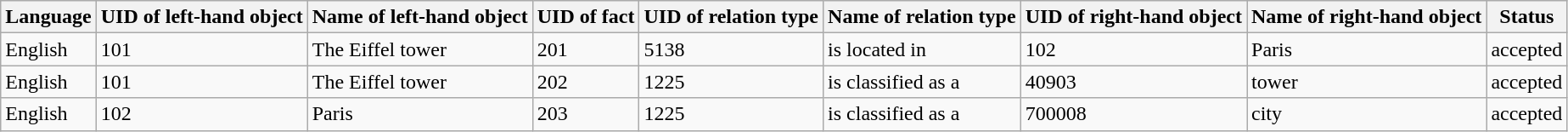<table class="wikitable">
<tr>
<th>Language</th>
<th>UID of left-hand object</th>
<th>Name of left-hand object</th>
<th>UID of fact</th>
<th>UID of relation type</th>
<th>Name of relation type</th>
<th>UID of right-hand object</th>
<th>Name of right-hand object</th>
<th>Status</th>
</tr>
<tr>
<td>English</td>
<td>101</td>
<td>The Eiffel tower</td>
<td>201</td>
<td>5138</td>
<td>is located in</td>
<td>102</td>
<td>Paris</td>
<td>accepted</td>
</tr>
<tr>
<td>English</td>
<td>101</td>
<td>The Eiffel tower</td>
<td>202</td>
<td>1225</td>
<td>is classified as a</td>
<td>40903</td>
<td>tower</td>
<td>accepted</td>
</tr>
<tr>
<td>English</td>
<td>102</td>
<td>Paris</td>
<td>203</td>
<td>1225</td>
<td>is classified as a</td>
<td>700008</td>
<td>city</td>
<td>accepted</td>
</tr>
</table>
